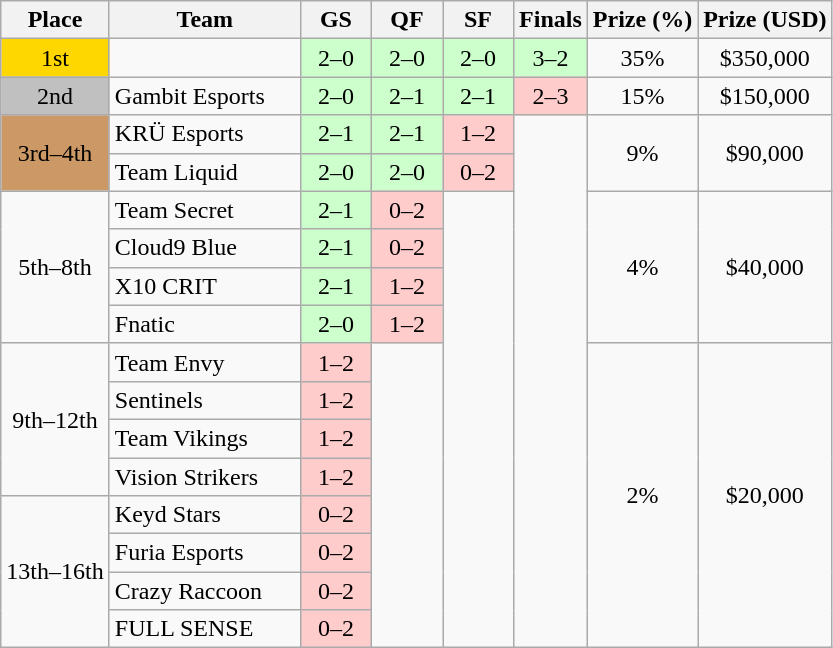<table class="wikitable" style="text-align: center; white-space:nowrap">
<tr>
<th width="65px">Place</th>
<th width="120px">Team</th>
<th width="40px" title="Group stage">GS</th>
<th width="40px" title="Quarterfinals">QF</th>
<th width="40px" title="Semifinals">SF</th>
<th width="40px">Finals</th>
<th>Prize (%)</th>
<th>Prize (USD)</th>
</tr>
<tr>
<td style="background: gold;">1st</td>
<td style="text-align: left;"></td>
<td bgcolor="#cfc">2–0</td>
<td bgcolor="#cfc">2–0</td>
<td bgcolor="#cfc">2–0</td>
<td bgcolor="#cfc">3–2</td>
<td>35%</td>
<td>$350,000</td>
</tr>
<tr>
<td style="background: silver;">2nd</td>
<td style="text-align: left;">Gambit Esports</td>
<td bgcolor="#cfc">2–0</td>
<td bgcolor="#cfc">2–1</td>
<td bgcolor="#cfc">2–1</td>
<td bgcolor="#fcc">2–3</td>
<td>15%</td>
<td>$150,000</td>
</tr>
<tr>
<td rowspan="2" style="background: #c96;">3rd–4th</td>
<td style="text-align: left;">KRÜ Esports</td>
<td bgcolor="#cfc">2–1</td>
<td bgcolor="#cfc">2–1</td>
<td bgcolor="#fcc">1–2</td>
<td rowspan="14"></td>
<td rowspan="2">9%</td>
<td rowspan="2">$90,000</td>
</tr>
<tr>
<td style="text-align: left;">Team Liquid</td>
<td bgcolor="#cfc">2–0</td>
<td bgcolor="#cfc">2–0</td>
<td bgcolor="#fcc">0–2</td>
</tr>
<tr>
<td rowspan="4">5th–8th</td>
<td style="text-align: left;">Team Secret</td>
<td bgcolor="#cfc">2–1</td>
<td bgcolor="#fcc">0–2</td>
<td rowspan="12"></td>
<td rowspan="4">4%</td>
<td rowspan="4">$40,000</td>
</tr>
<tr>
<td style="text-align: left;">Cloud9 Blue</td>
<td bgcolor="#cfc">2–1</td>
<td bgcolor="#fcc">0–2</td>
</tr>
<tr>
<td style="text-align: left;">X10 CRIT</td>
<td bgcolor="#cfc">2–1</td>
<td bgcolor="#fcc">1–2</td>
</tr>
<tr>
<td style="text-align: left;">Fnatic</td>
<td bgcolor="#cfc">2–0</td>
<td bgcolor="#fcc">1–2</td>
</tr>
<tr>
<td rowspan="4">9th–12th</td>
<td style="text-align: left;">Team Envy</td>
<td bgcolor="#fcc">1–2</td>
<td rowspan="8"></td>
<td rowspan="8">2%</td>
<td rowspan="8">$20,000</td>
</tr>
<tr>
<td style="text-align: left;">Sentinels</td>
<td bgcolor="#fcc">1–2</td>
</tr>
<tr>
<td style="text-align: left;">Team Vikings</td>
<td bgcolor="#fcc">1–2</td>
</tr>
<tr>
<td style="text-align: left;">Vision Strikers</td>
<td bgcolor="#fcc">1–2</td>
</tr>
<tr>
<td rowspan="4">13th–16th</td>
<td style="text-align: left;">Keyd Stars</td>
<td bgcolor="#fcc">0–2</td>
</tr>
<tr>
<td style="text-align: left;">Furia Esports</td>
<td bgcolor="#fcc">0–2</td>
</tr>
<tr>
<td style="text-align: left;">Crazy Raccoon</td>
<td bgcolor="#fcc">0–2</td>
</tr>
<tr>
<td style="text-align: left;">FULL SENSE</td>
<td bgcolor="#fcc">0–2</td>
</tr>
</table>
